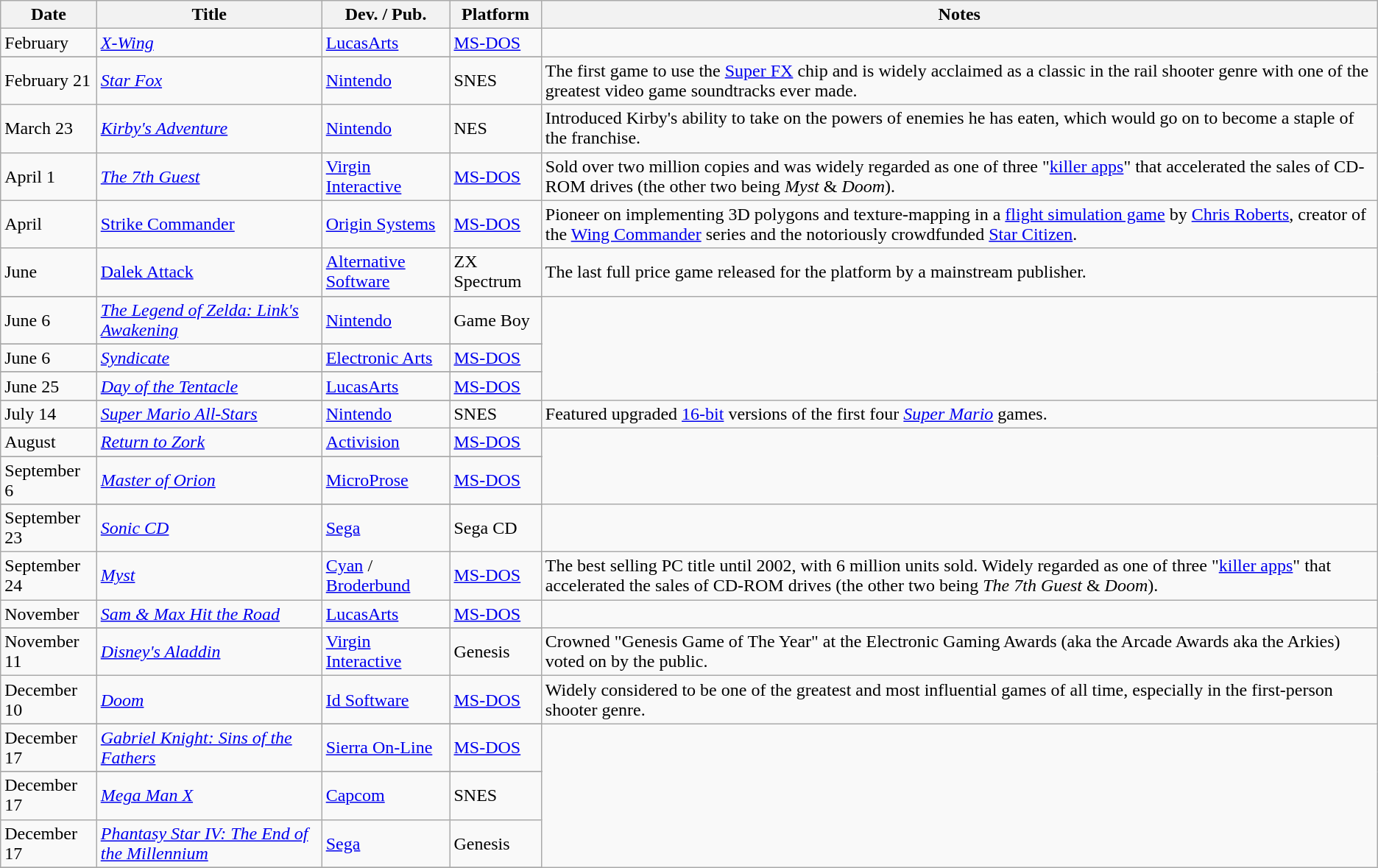<table class="wikitable">
<tr>
<th>Date</th>
<th>Title</th>
<th>Dev. / Pub.</th>
<th>Platform</th>
<th>Notes</th>
</tr>
<tr>
<td>February</td>
<td><a href='#'><em>X-Wing</em></a></td>
<td><a href='#'>LucasArts</a></td>
<td><a href='#'>MS-DOS</a></td>
</tr>
<tr>
</tr>
<tr>
<td>February 21</td>
<td><a href='#'><em>Star Fox</em></a></td>
<td><a href='#'>Nintendo</a></td>
<td>SNES</td>
<td>The first game to use the <a href='#'>Super FX</a> chip and is widely acclaimed as a classic in the rail shooter genre with one of the greatest video game soundtracks ever made.</td>
</tr>
<tr>
<td>March 23</td>
<td><em><a href='#'>Kirby's Adventure</a></em></td>
<td><a href='#'>Nintendo</a></td>
<td>NES</td>
<td>Introduced Kirby's ability to take on the powers of enemies he has eaten, which would go on to become a staple of the franchise.</td>
</tr>
<tr>
<td>April 1</td>
<td><em><a href='#'>The 7th Guest</a></em></td>
<td><a href='#'>Virgin Interactive</a></td>
<td><a href='#'>MS-DOS</a></td>
<td>Sold over two million copies and was widely regarded as one of three "<a href='#'>killer apps</a>" that accelerated the sales of CD-ROM drives (the other two being <em>Myst</em> & <em>Doom</em>).</td>
</tr>
<tr>
<td>April</td>
<td><a href='#'>Strike Commander</a></td>
<td><a href='#'>Origin Systems</a></td>
<td><a href='#'>MS-DOS</a></td>
<td>Pioneer on implementing 3D polygons and texture-mapping in a <a href='#'>flight simulation game</a> by <a href='#'>Chris Roberts</a>, creator of the <a href='#'>Wing Commander</a> series and the notoriously crowdfunded <a href='#'>Star Citizen</a>.</td>
</tr>
<tr>
<td>June</td>
<td><a href='#'>Dalek Attack</a></td>
<td><a href='#'>Alternative Software</a></td>
<td>ZX Spectrum</td>
<td>The last full price game released for the platform by a mainstream publisher.</td>
</tr>
<tr>
</tr>
<tr>
<td>June 6</td>
<td><em><a href='#'>The Legend of Zelda: Link's Awakening</a></em></td>
<td><a href='#'>Nintendo</a></td>
<td>Game Boy</td>
</tr>
<tr>
</tr>
<tr>
<td>June 6</td>
<td><a href='#'><em>Syndicate</em></a></td>
<td><a href='#'>Electronic Arts</a></td>
<td><a href='#'>MS-DOS</a></td>
</tr>
<tr>
</tr>
<tr>
<td>June 25</td>
<td><em><a href='#'>Day of the Tentacle</a></em></td>
<td><a href='#'>LucasArts</a></td>
<td><a href='#'>MS-DOS</a></td>
</tr>
<tr>
</tr>
<tr>
<td>July 14</td>
<td><em><a href='#'>Super Mario All-Stars</a></em></td>
<td><a href='#'>Nintendo</a></td>
<td>SNES</td>
<td>Featured upgraded <a href='#'>16-bit</a> versions of the first four <em><a href='#'>Super Mario</a></em> games.</td>
</tr>
<tr>
<td>August</td>
<td><em><a href='#'>Return to Zork</a></em></td>
<td><a href='#'>Activision</a></td>
<td><a href='#'>MS-DOS</a></td>
</tr>
<tr>
</tr>
<tr>
<td>September 6</td>
<td><em><a href='#'>Master of Orion</a></em></td>
<td><a href='#'>MicroProse</a></td>
<td><a href='#'>MS-DOS</a></td>
</tr>
<tr>
</tr>
<tr>
<td>September 23</td>
<td><em><a href='#'>Sonic CD</a></em></td>
<td><a href='#'>Sega</a></td>
<td>Sega CD</td>
<td></td>
</tr>
<tr>
<td>September 24</td>
<td><em><a href='#'>Myst</a></em></td>
<td><a href='#'>Cyan</a> / <a href='#'>Broderbund</a></td>
<td><a href='#'>MS-DOS</a></td>
<td>The best selling PC title until 2002, with 6 million units sold. Widely regarded as one of three "<a href='#'>killer apps</a>" that accelerated the sales of CD-ROM drives (the other two being <em>The 7th Guest</em> & <em>Doom</em>).</td>
</tr>
<tr>
<td>November</td>
<td><em><a href='#'>Sam & Max Hit the Road</a></em></td>
<td><a href='#'>LucasArts</a></td>
<td><a href='#'>MS-DOS</a></td>
</tr>
<tr>
</tr>
<tr>
<td>November 11</td>
<td><a href='#'><em>Disney's Aladdin</em></a></td>
<td><a href='#'>Virgin Interactive</a></td>
<td>Genesis</td>
<td>Crowned "Genesis Game of The Year" at the Electronic Gaming Awards (aka the Arcade Awards aka the Arkies) voted on by the public.</td>
</tr>
<tr>
<td>December 10</td>
<td><a href='#'><em>Doom</em></a></td>
<td><a href='#'>Id Software</a></td>
<td><a href='#'>MS-DOS</a></td>
<td>Widely considered to be one of the greatest and most influential games of all time, especially in the first-person shooter genre.</td>
</tr>
<tr>
</tr>
<tr>
<td>December 17</td>
<td><em><a href='#'>Gabriel Knight: Sins of the Fathers</a></em></td>
<td><a href='#'>Sierra On-Line</a></td>
<td><a href='#'>MS-DOS</a></td>
</tr>
<tr>
</tr>
<tr>
<td>December 17</td>
<td><a href='#'><em>Mega Man X</em></a></td>
<td><a href='#'>Capcom</a></td>
<td>SNES</td>
</tr>
<tr>
<td>December 17</td>
<td><a href='#'><em>Phantasy Star IV: The End of the Millennium</em></a></td>
<td><a href='#'>Sega</a></td>
<td>Genesis</td>
</tr>
<tr>
</tr>
</table>
